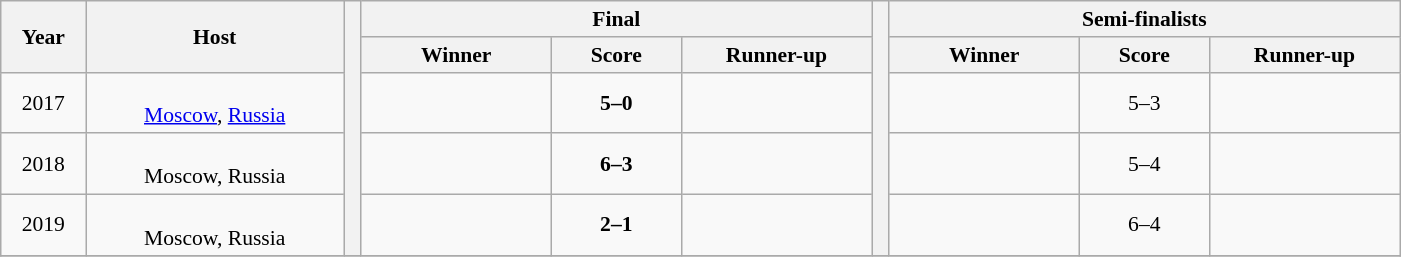<table class=wikitable style="font-size:90%; text-align:center;">
<tr>
<th rowspan=2 width=50>Year</th>
<th rowspan=2 width=165>Host</th>
<th width=5 rowspan=5></th>
<th colspan=3>Final</th>
<th width=5 rowspan=5></th>
<th colspan=3>Semi-finalists</th>
</tr>
<tr>
<th width=120>Winner</th>
<th width=80>Score</th>
<th width=120>Runner-up</th>
<th width=120>Winner</th>
<th width=80>Score</th>
<th width=120>Runner-up</th>
</tr>
<tr>
<td>2017</td>
<td><br> <a href='#'>Moscow</a>, <a href='#'>Russia</a></td>
<td><strong></strong></td>
<td><strong>5–0</strong></td>
<td></td>
<td width=116></td>
<td>5–3</td>
<td width=116></td>
</tr>
<tr>
<td>2018</td>
<td><br> Moscow, Russia</td>
<td><strong></strong></td>
<td><strong>6–3</strong></td>
<td></td>
<td width=116></td>
<td>5–4</td>
<td width=116></td>
</tr>
<tr>
<td>2019</td>
<td><br> Moscow, Russia</td>
<td><strong></strong></td>
<td><strong>2–1</strong></td>
<td></td>
<td width=116></td>
<td>6–4</td>
<td width=116></td>
</tr>
<tr>
</tr>
</table>
